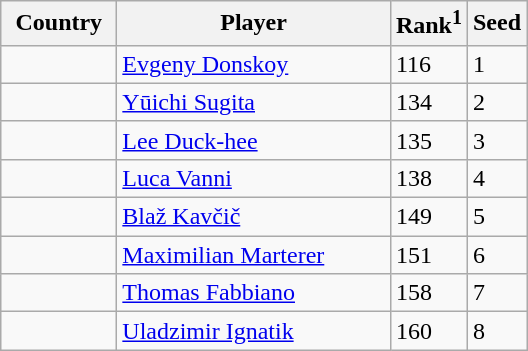<table class="sortable wikitable">
<tr>
<th width="70">Country</th>
<th width="175">Player</th>
<th>Rank<sup>1</sup></th>
<th>Seed</th>
</tr>
<tr>
<td></td>
<td><a href='#'>Evgeny Donskoy</a></td>
<td>116</td>
<td>1</td>
</tr>
<tr>
<td></td>
<td><a href='#'>Yūichi Sugita</a></td>
<td>134</td>
<td>2</td>
</tr>
<tr>
<td></td>
<td><a href='#'>Lee Duck-hee</a></td>
<td>135</td>
<td>3</td>
</tr>
<tr>
<td></td>
<td><a href='#'>Luca Vanni</a></td>
<td>138</td>
<td>4</td>
</tr>
<tr>
<td></td>
<td><a href='#'>Blaž Kavčič</a></td>
<td>149</td>
<td>5</td>
</tr>
<tr>
<td></td>
<td><a href='#'>Maximilian Marterer</a></td>
<td>151</td>
<td>6</td>
</tr>
<tr>
<td></td>
<td><a href='#'>Thomas Fabbiano</a></td>
<td>158</td>
<td>7</td>
</tr>
<tr>
<td></td>
<td><a href='#'>Uladzimir Ignatik</a></td>
<td>160</td>
<td>8</td>
</tr>
</table>
